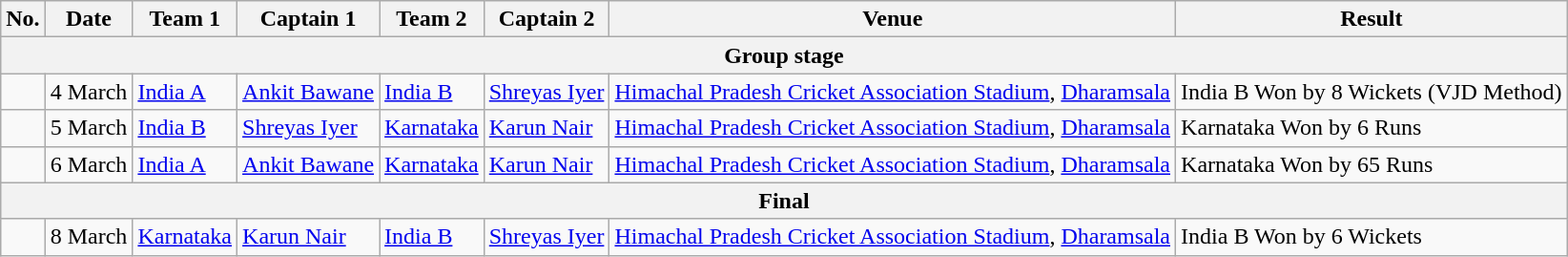<table class="wikitable">
<tr>
<th>No.</th>
<th>Date</th>
<th>Team 1</th>
<th>Captain 1</th>
<th>Team 2</th>
<th>Captain 2</th>
<th>Venue</th>
<th>Result</th>
</tr>
<tr>
<th colspan="9">Group stage</th>
</tr>
<tr>
<td> </td>
<td>4 March</td>
<td><a href='#'>India A</a></td>
<td><a href='#'>Ankit Bawane</a></td>
<td><a href='#'>India B</a></td>
<td><a href='#'>Shreyas Iyer</a></td>
<td><a href='#'>Himachal Pradesh Cricket Association Stadium</a>, <a href='#'>Dharamsala</a></td>
<td>India B Won by 8 Wickets (VJD Method)</td>
</tr>
<tr>
<td> </td>
<td>5 March</td>
<td><a href='#'>India B</a></td>
<td><a href='#'>Shreyas Iyer</a></td>
<td><a href='#'>Karnataka</a></td>
<td><a href='#'>Karun Nair</a></td>
<td><a href='#'>Himachal Pradesh Cricket Association Stadium</a>, <a href='#'>Dharamsala</a></td>
<td>Karnataka Won by 6 Runs</td>
</tr>
<tr>
<td> </td>
<td>6 March</td>
<td><a href='#'>India A</a></td>
<td><a href='#'>Ankit Bawane</a></td>
<td><a href='#'>Karnataka</a></td>
<td><a href='#'>Karun Nair</a></td>
<td><a href='#'>Himachal Pradesh Cricket Association Stadium</a>, <a href='#'>Dharamsala</a></td>
<td>Karnataka Won by 65 Runs</td>
</tr>
<tr>
<th colspan="9">Final</th>
</tr>
<tr>
<td> </td>
<td>8 March</td>
<td><a href='#'>Karnataka</a></td>
<td><a href='#'>Karun Nair</a></td>
<td><a href='#'>India B</a></td>
<td><a href='#'>Shreyas Iyer</a></td>
<td><a href='#'>Himachal Pradesh Cricket Association Stadium</a>, <a href='#'>Dharamsala</a></td>
<td>India B Won by 6 Wickets</td>
</tr>
</table>
